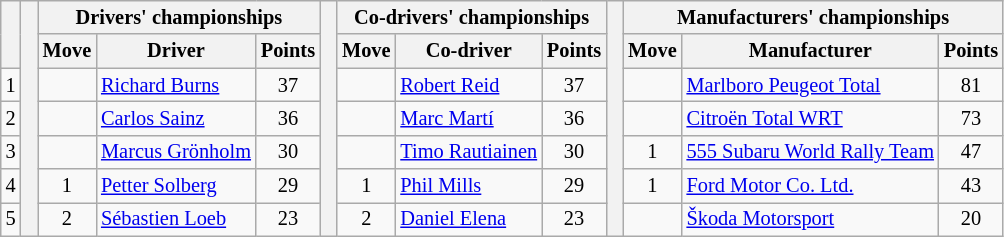<table class="wikitable" style="font-size:85%;">
<tr>
<th rowspan="2"></th>
<th rowspan="7" style="width:5px;"></th>
<th colspan="3">Drivers' championships</th>
<th rowspan="7" style="width:5px;"></th>
<th colspan="3" nowrap>Co-drivers' championships</th>
<th rowspan="7" style="width:5px;"></th>
<th colspan="3" nowrap>Manufacturers' championships</th>
</tr>
<tr>
<th>Move</th>
<th>Driver</th>
<th>Points</th>
<th>Move</th>
<th>Co-driver</th>
<th>Points</th>
<th>Move</th>
<th>Manufacturer</th>
<th>Points</th>
</tr>
<tr>
<td align="center">1</td>
<td align="center"></td>
<td> <a href='#'>Richard Burns</a></td>
<td align="center">37</td>
<td align="center"></td>
<td> <a href='#'>Robert Reid</a></td>
<td align="center">37</td>
<td align="center"></td>
<td> <a href='#'>Marlboro Peugeot Total</a></td>
<td align="center">81</td>
</tr>
<tr>
<td align="center">2</td>
<td align="center"></td>
<td> <a href='#'>Carlos Sainz</a></td>
<td align="center">36</td>
<td align="center"></td>
<td> <a href='#'>Marc Martí</a></td>
<td align="center">36</td>
<td align="center"></td>
<td> <a href='#'>Citroën Total WRT</a></td>
<td align="center">73</td>
</tr>
<tr>
<td align="center">3</td>
<td align="center"></td>
<td> <a href='#'>Marcus Grönholm</a></td>
<td align="center">30</td>
<td align="center"></td>
<td> <a href='#'>Timo Rautiainen</a></td>
<td align="center">30</td>
<td align="center"> 1</td>
<td> <a href='#'>555 Subaru World Rally Team</a></td>
<td align="center">47</td>
</tr>
<tr>
<td align="center">4</td>
<td align="center"> 1</td>
<td> <a href='#'>Petter Solberg</a></td>
<td align="center">29</td>
<td align="center"> 1</td>
<td> <a href='#'>Phil Mills</a></td>
<td align="center">29</td>
<td align="center"> 1</td>
<td> <a href='#'>Ford Motor Co. Ltd.</a></td>
<td align="center">43</td>
</tr>
<tr>
<td align="center">5</td>
<td align="center"> 2</td>
<td> <a href='#'>Sébastien Loeb</a></td>
<td align="center">23</td>
<td align="center"> 2</td>
<td> <a href='#'>Daniel Elena</a></td>
<td align="center">23</td>
<td align="center"></td>
<td> <a href='#'>Škoda Motorsport</a></td>
<td align="center">20</td>
</tr>
</table>
